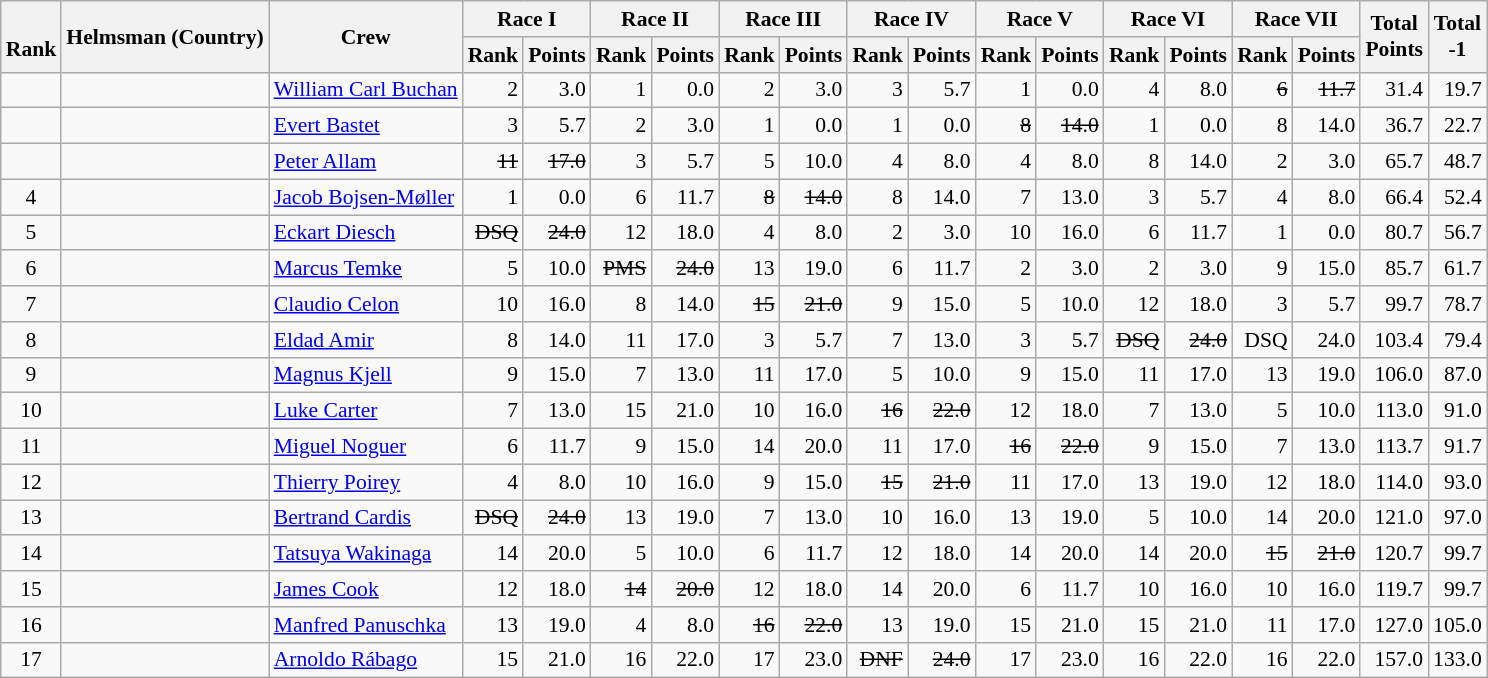<table class="wikitable" style="text-align:right; font-size:90%">
<tr>
<th rowspan="2"><br>Rank</th>
<th rowspan="2">Helmsman (Country)</th>
<th rowspan="2">Crew</th>
<th colspan="2">Race I</th>
<th colspan="2">Race II</th>
<th colspan="2">Race III</th>
<th colspan="2">Race IV</th>
<th colspan="2">Race V</th>
<th colspan="2">Race VI</th>
<th colspan="2">Race VII</th>
<th rowspan="2">Total <br>Points <br> </th>
<th rowspan="2">Total<br>-1<br> </th>
</tr>
<tr>
<th>Rank</th>
<th>Points</th>
<th>Rank</th>
<th>Points</th>
<th>Rank</th>
<th>Points</th>
<th>Rank</th>
<th>Points</th>
<th>Rank</th>
<th>Points</th>
<th>Rank</th>
<th>Points</th>
<th>Rank</th>
<th>Points</th>
</tr>
<tr style="vertical-align:top;">
<td align=center></td>
<td align=left></td>
<td align=left><a href='#'>William Carl Buchan</a> </td>
<td>2</td>
<td>3.0</td>
<td>1</td>
<td>0.0</td>
<td>2</td>
<td>3.0</td>
<td>3</td>
<td>5.7</td>
<td>1</td>
<td>0.0</td>
<td>4</td>
<td>8.0</td>
<td><s>6</s></td>
<td><s>11.7</s></td>
<td>31.4</td>
<td>19.7</td>
</tr>
<tr>
<td align=center></td>
<td align=left></td>
<td align=left><a href='#'>Evert Bastet</a> </td>
<td>3</td>
<td>5.7</td>
<td>2</td>
<td>3.0</td>
<td>1</td>
<td>0.0</td>
<td>1</td>
<td>0.0</td>
<td><s>8</s></td>
<td><s>14.0</s></td>
<td>1</td>
<td>0.0</td>
<td>8</td>
<td>14.0</td>
<td>36.7</td>
<td>22.7</td>
</tr>
<tr>
<td align=center></td>
<td align=left></td>
<td align=left><a href='#'>Peter Allam</a> </td>
<td><s>11</s></td>
<td><s>17.0</s></td>
<td>3</td>
<td>5.7</td>
<td>5</td>
<td>10.0</td>
<td>4</td>
<td>8.0</td>
<td>4</td>
<td>8.0</td>
<td>8</td>
<td>14.0</td>
<td>2</td>
<td>3.0</td>
<td>65.7</td>
<td>48.7</td>
</tr>
<tr>
<td align=center>4</td>
<td align=left></td>
<td align=left><a href='#'>Jacob Bojsen-Møller</a> </td>
<td>1</td>
<td>0.0</td>
<td>6</td>
<td>11.7</td>
<td><s>8</s></td>
<td><s>14.0</s></td>
<td>8</td>
<td>14.0</td>
<td>7</td>
<td>13.0</td>
<td>3</td>
<td>5.7</td>
<td>4</td>
<td>8.0</td>
<td>66.4</td>
<td>52.4</td>
</tr>
<tr>
<td align=center>5</td>
<td align=left></td>
<td align=left><a href='#'>Eckart Diesch</a> </td>
<td><s>DSQ</s></td>
<td><s>24.0</s></td>
<td>12</td>
<td>18.0</td>
<td>4</td>
<td>8.0</td>
<td>2</td>
<td>3.0</td>
<td>10</td>
<td>16.0</td>
<td>6</td>
<td>11.7</td>
<td>1</td>
<td>0.0</td>
<td>80.7</td>
<td>56.7</td>
</tr>
<tr>
<td align=center>6</td>
<td align=left></td>
<td align=left><a href='#'>Marcus Temke</a> </td>
<td>5</td>
<td>10.0</td>
<td><s>PMS</s></td>
<td><s>24.0</s></td>
<td>13</td>
<td>19.0</td>
<td>6</td>
<td>11.7</td>
<td>2</td>
<td>3.0</td>
<td>2</td>
<td>3.0</td>
<td>9</td>
<td>15.0</td>
<td>85.7</td>
<td>61.7</td>
</tr>
<tr>
<td align=center>7</td>
<td align=left></td>
<td align=left><a href='#'>Claudio Celon</a> </td>
<td>10</td>
<td>16.0</td>
<td>8</td>
<td>14.0</td>
<td><s>15</s></td>
<td><s>21.0</s></td>
<td>9</td>
<td>15.0</td>
<td>5</td>
<td>10.0</td>
<td>12</td>
<td>18.0</td>
<td>3</td>
<td>5.7</td>
<td>99.7</td>
<td>78.7</td>
</tr>
<tr>
<td align=center>8</td>
<td align=left></td>
<td align=left><a href='#'>Eldad Amir</a> </td>
<td>8</td>
<td>14.0</td>
<td>11</td>
<td>17.0</td>
<td>3</td>
<td>5.7</td>
<td>7</td>
<td>13.0</td>
<td>3</td>
<td>5.7</td>
<td><s>DSQ</s></td>
<td><s>24.0</s></td>
<td>DSQ</td>
<td>24.0</td>
<td>103.4</td>
<td>79.4</td>
</tr>
<tr>
<td align=center>9</td>
<td align=left></td>
<td align=left><a href='#'>Magnus Kjell</a> </td>
<td>9</td>
<td>15.0</td>
<td>7</td>
<td>13.0</td>
<td>11</td>
<td>17.0</td>
<td>5</td>
<td>10.0</td>
<td>9</td>
<td>15.0</td>
<td>11</td>
<td>17.0</td>
<td>13</td>
<td>19.0</td>
<td>106.0</td>
<td>87.0</td>
</tr>
<tr>
<td align=center>10</td>
<td align=left></td>
<td align=left><a href='#'>Luke Carter</a> </td>
<td>7</td>
<td>13.0</td>
<td>15</td>
<td>21.0</td>
<td>10</td>
<td>16.0</td>
<td><s>16</s></td>
<td><s>22.0</s></td>
<td>12</td>
<td>18.0</td>
<td>7</td>
<td>13.0</td>
<td>5</td>
<td>10.0</td>
<td>113.0</td>
<td>91.0</td>
</tr>
<tr>
<td align=center>11</td>
<td align=left></td>
<td align=left><a href='#'>Miguel Noguer</a> </td>
<td>6</td>
<td>11.7</td>
<td>9</td>
<td>15.0</td>
<td>14</td>
<td>20.0</td>
<td>11</td>
<td>17.0</td>
<td><s>16</s></td>
<td><s>22.0</s></td>
<td>9</td>
<td>15.0</td>
<td>7</td>
<td>13.0</td>
<td>113.7</td>
<td>91.7</td>
</tr>
<tr>
<td align=center>12</td>
<td align=left></td>
<td align=left><a href='#'>Thierry Poirey</a> </td>
<td>4</td>
<td>8.0</td>
<td>10</td>
<td>16.0</td>
<td>9</td>
<td>15.0</td>
<td><s>15</s></td>
<td><s>21.0</s></td>
<td>11</td>
<td>17.0</td>
<td>13</td>
<td>19.0</td>
<td>12</td>
<td>18.0</td>
<td>114.0</td>
<td>93.0</td>
</tr>
<tr>
<td align=center>13</td>
<td align=left></td>
<td align=left><a href='#'>Bertrand Cardis</a> </td>
<td><s>DSQ</s></td>
<td><s>24.0</s></td>
<td>13</td>
<td>19.0</td>
<td>7</td>
<td>13.0</td>
<td>10</td>
<td>16.0</td>
<td>13</td>
<td>19.0</td>
<td>5</td>
<td>10.0</td>
<td>14</td>
<td>20.0</td>
<td>121.0</td>
<td>97.0</td>
</tr>
<tr>
<td align=center>14</td>
<td align=left></td>
<td align=left><a href='#'>Tatsuya Wakinaga</a> </td>
<td>14</td>
<td>20.0</td>
<td>5</td>
<td>10.0</td>
<td>6</td>
<td>11.7</td>
<td>12</td>
<td>18.0</td>
<td>14</td>
<td>20.0</td>
<td>14</td>
<td>20.0</td>
<td><s>15</s></td>
<td><s>21.0</s></td>
<td>120.7</td>
<td>99.7</td>
</tr>
<tr>
<td align=center>15</td>
<td align=left></td>
<td align=left><a href='#'>James Cook</a> </td>
<td>12</td>
<td>18.0</td>
<td><s>14</s></td>
<td><s>20.0</s></td>
<td>12</td>
<td>18.0</td>
<td>14</td>
<td>20.0</td>
<td>6</td>
<td>11.7</td>
<td>10</td>
<td>16.0</td>
<td>10</td>
<td>16.0</td>
<td>119.7</td>
<td>99.7</td>
</tr>
<tr>
<td align=center>16</td>
<td align=left></td>
<td align=left><a href='#'>Manfred Panuschka</a> </td>
<td>13</td>
<td>19.0</td>
<td>4</td>
<td>8.0</td>
<td><s>16</s></td>
<td><s>22.0</s></td>
<td>13</td>
<td>19.0</td>
<td>15</td>
<td>21.0</td>
<td>15</td>
<td>21.0</td>
<td>11</td>
<td>17.0</td>
<td>127.0</td>
<td>105.0</td>
</tr>
<tr>
<td align=center>17</td>
<td align=left></td>
<td align=left><a href='#'>Arnoldo Rábago</a> </td>
<td>15</td>
<td>21.0</td>
<td>16</td>
<td>22.0</td>
<td>17</td>
<td>23.0</td>
<td><s>DNF</s></td>
<td><s>24.0</s></td>
<td>17</td>
<td>23.0</td>
<td>16</td>
<td>22.0</td>
<td>16</td>
<td>22.0</td>
<td>157.0</td>
<td>133.0</td>
</tr>
</table>
